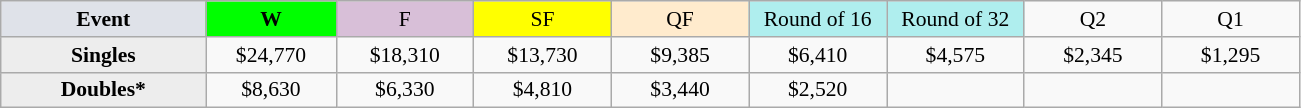<table class=wikitable style=font-size:90%;text-align:center>
<tr>
<td style="width:130px; background:#dfe2e9;"><strong>Event</strong></td>
<td style="width:80px; background:lime;"><strong>W</strong></td>
<td style="width:85px; background:thistle;">F</td>
<td style="width:85px; background:#ff0;">SF</td>
<td style="width:85px; background:#ffebcd;">QF</td>
<td style="width:85px; background:#afeeee;">Round of 16</td>
<td style="width:85px; background:#afeeee;">Round of 32</td>
<td width=85>Q2</td>
<td width=85>Q1</td>
</tr>
<tr>
<td style="background:#ededed;"><strong>Singles</strong></td>
<td>$24,770</td>
<td>$18,310</td>
<td>$13,730</td>
<td>$9,385</td>
<td>$6,410</td>
<td>$4,575</td>
<td>$2,345</td>
<td>$1,295</td>
</tr>
<tr>
<td style="background:#ededed;"><strong>Doubles*</strong></td>
<td>$8,630</td>
<td>$6,330</td>
<td>$4,810</td>
<td>$3,440</td>
<td>$2,520</td>
<td></td>
<td></td>
<td></td>
</tr>
</table>
